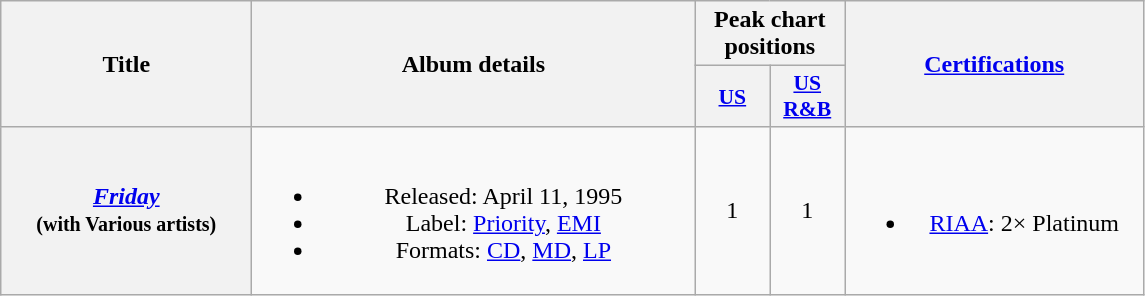<table class="wikitable plainrowheaders" style="text-align:center;">
<tr>
<th scope="col" rowspan="2" style="width:10em;">Title</th>
<th scope="col" rowspan="2" style="width:18em;">Album details</th>
<th scope="col" colspan="2">Peak chart positions</th>
<th scope="col" rowspan="2" style="width:12em;"><a href='#'>Certifications</a></th>
</tr>
<tr>
<th style="width:3em;font-size:90%;"><a href='#'>US</a><br></th>
<th style="width:3em;font-size:90%;"><a href='#'>US R&B</a><br></th>
</tr>
<tr>
<th scope="row"><em><a href='#'>Friday</a></em><br><small>(with Various artists)</small></th>
<td><br><ul><li>Released: April 11, 1995</li><li>Label: <a href='#'>Priority</a>, <a href='#'>EMI</a></li><li>Formats: <a href='#'>CD</a>, <a href='#'>MD</a>, <a href='#'>LP</a></li></ul></td>
<td>1</td>
<td>1</td>
<td><br><ul><li><a href='#'>RIAA</a>: 2× Platinum</li></ul></td>
</tr>
</table>
